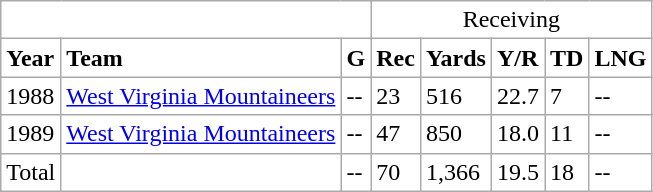<table class="wikitable" border=0 style="background: #FFFFFF;">
<tr>
<td colspan=3></td>
<td colspan=5 align="center">Receiving</td>
</tr>
<tr>
<td><strong>Year</strong></td>
<td><strong>Team</strong></td>
<td><strong>G</strong></td>
<td><strong>Rec</strong></td>
<td><strong>Yards</strong></td>
<td><strong>Y/R</strong></td>
<td><strong>TD</strong></td>
<td><strong>LNG</strong></td>
</tr>
<tr>
<td>1988</td>
<td><a href='#'>West Virginia Mountaineers</a></td>
<td>--</td>
<td>23</td>
<td>516</td>
<td>22.7</td>
<td>7</td>
<td>--</td>
</tr>
<tr>
<td>1989</td>
<td><a href='#'>West Virginia Mountaineers</a></td>
<td>--</td>
<td>47</td>
<td>850</td>
<td>18.0</td>
<td>11</td>
<td>--</td>
</tr>
<tr>
<td>Total</td>
<td></td>
<td>--</td>
<td>70</td>
<td>1,366</td>
<td>19.5</td>
<td>18</td>
<td>--</td>
</tr>
</table>
